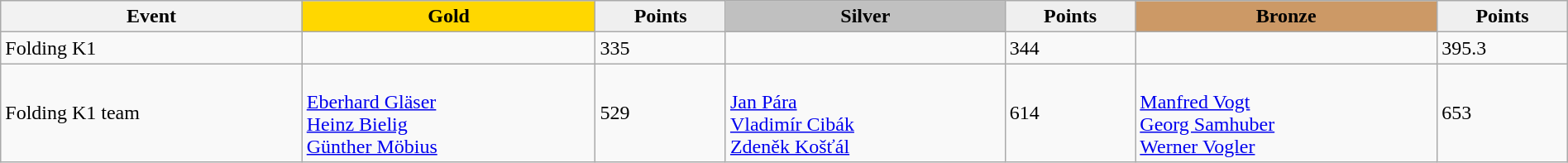<table class="wikitable" width=100%>
<tr>
<th>Event</th>
<td align=center bgcolor="gold"><strong>Gold</strong></td>
<td align=center bgcolor="EFEFEF"><strong>Points</strong></td>
<td align=center bgcolor="silver"><strong>Silver</strong></td>
<td align=center bgcolor="EFEFEF"><strong>Points</strong></td>
<td align=center bgcolor="CC9966"><strong>Bronze</strong></td>
<td align=center bgcolor="EFEFEF"><strong>Points</strong></td>
</tr>
<tr>
<td>Folding K1</td>
<td></td>
<td>335</td>
<td></td>
<td>344</td>
<td></td>
<td>395.3</td>
</tr>
<tr>
<td>Folding K1 team</td>
<td><br><a href='#'>Eberhard Gläser</a><br><a href='#'>Heinz Bielig</a><br><a href='#'>Günther Möbius</a></td>
<td>529</td>
<td><br><a href='#'>Jan Pára</a><br><a href='#'>Vladimír Cibák</a><br><a href='#'>Zdeněk Košťál</a></td>
<td>614</td>
<td><br><a href='#'>Manfred Vogt</a><br><a href='#'>Georg Samhuber</a><br><a href='#'>Werner Vogler</a></td>
<td>653</td>
</tr>
</table>
